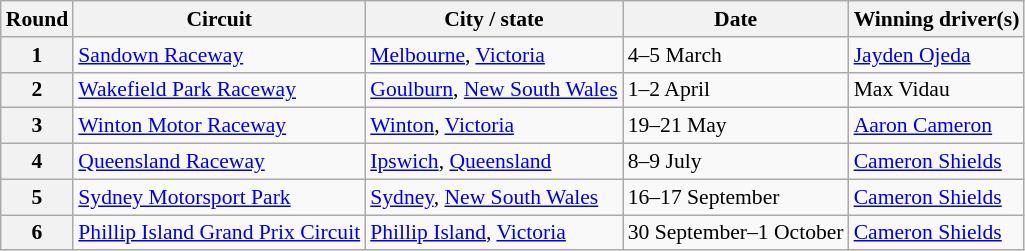<table class="wikitable" style="font-size: 90%">
<tr>
<th>Round</th>
<th>Circuit</th>
<th>City / state</th>
<th>Date</th>
<th>Winning driver(s)</th>
</tr>
<tr>
<th>1</th>
<td><a href='#'>Sandown Raceway</a></td>
<td><a href='#'>Melbourne</a>, <a href='#'>Victoria</a></td>
<td>4–5 March</td>
<td><a href='#'>Jayden Ojeda</a></td>
</tr>
<tr>
<th>2</th>
<td><a href='#'>Wakefield Park Raceway</a></td>
<td><a href='#'>Goulburn</a>, <a href='#'>New South Wales</a></td>
<td>1–2 April</td>
<td>Max Vidau</td>
</tr>
<tr>
<th>3</th>
<td><a href='#'>Winton Motor Raceway</a></td>
<td><a href='#'>Winton</a>, <a href='#'>Victoria</a></td>
<td>19–21 May</td>
<td><a href='#'>Aaron Cameron</a></td>
</tr>
<tr>
<th>4</th>
<td><a href='#'>Queensland Raceway</a></td>
<td><a href='#'>Ipswich</a>, <a href='#'>Queensland</a></td>
<td>8–9 July</td>
<td><a href='#'>Cameron Shields</a></td>
</tr>
<tr>
<th>5</th>
<td><a href='#'>Sydney Motorsport Park</a></td>
<td><a href='#'>Sydney</a>, <a href='#'>New South Wales</a></td>
<td>16–17 September</td>
<td><a href='#'>Cameron Shields</a></td>
</tr>
<tr>
<th>6</th>
<td><a href='#'>Phillip Island Grand Prix Circuit</a></td>
<td><a href='#'>Phillip Island</a>, <a href='#'>Victoria</a></td>
<td>30 September–1 October</td>
<td><a href='#'>Cameron Shields</a></td>
</tr>
</table>
